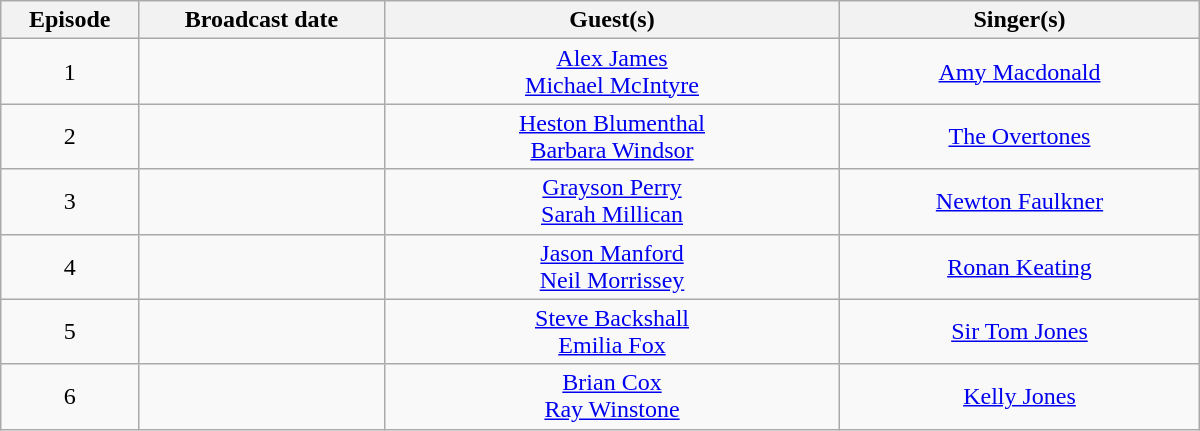<table class="wikitable"  style="width:800px; text-align:center;">
<tr>
<th>Episode</th>
<th>Broadcast date</th>
<th style="width:38%;">Guest(s)</th>
<th style="width:30%;">Singer(s)</th>
</tr>
<tr>
<td>1</td>
<td></td>
<td><a href='#'>Alex James</a><br><a href='#'>Michael McIntyre</a></td>
<td><a href='#'>Amy Macdonald</a></td>
</tr>
<tr>
<td>2</td>
<td></td>
<td><a href='#'>Heston Blumenthal</a><br><a href='#'>Barbara Windsor</a></td>
<td><a href='#'>The Overtones</a></td>
</tr>
<tr>
<td>3</td>
<td></td>
<td><a href='#'>Grayson Perry</a><br><a href='#'>Sarah Millican</a></td>
<td><a href='#'>Newton Faulkner</a></td>
</tr>
<tr>
<td>4</td>
<td></td>
<td><a href='#'>Jason Manford</a><br><a href='#'>Neil Morrissey</a></td>
<td><a href='#'>Ronan Keating</a></td>
</tr>
<tr>
<td>5</td>
<td></td>
<td><a href='#'>Steve Backshall</a><br><a href='#'>Emilia Fox</a></td>
<td><a href='#'>Sir Tom Jones</a></td>
</tr>
<tr>
<td>6</td>
<td></td>
<td><a href='#'>Brian Cox</a><br><a href='#'>Ray Winstone</a></td>
<td><a href='#'>Kelly Jones</a></td>
</tr>
</table>
